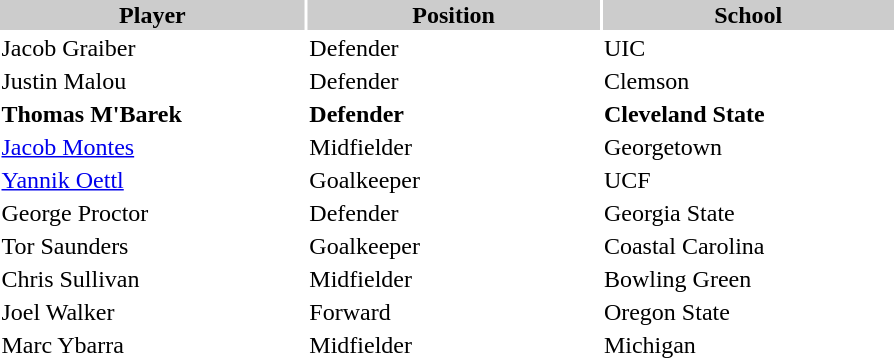<table style="width:600px" "border:'1' 'solid' 'gray' ">
<tr>
<th bgcolor="#CCCCCC" style="width:23%">Player</th>
<th bgcolor="#CCCCCC" style="width:22%"><strong>Position</strong></th>
<th bgcolor="#CCCCCC" style="width:22%"><strong>School</strong></th>
</tr>
<tr>
<td>Jacob Graiber</td>
<td>Defender</td>
<td>UIC</td>
</tr>
<tr>
<td>Justin Malou</td>
<td>Defender</td>
<td>Clemson</td>
</tr>
<tr>
<td><strong>Thomas M'Barek</strong></td>
<td><strong>Defender</strong></td>
<td><strong>Cleveland State</strong></td>
</tr>
<tr>
<td><a href='#'>Jacob Montes</a></td>
<td>Midfielder</td>
<td>Georgetown</td>
</tr>
<tr>
<td><a href='#'>Yannik Oettl</a></td>
<td>Goalkeeper</td>
<td>UCF</td>
</tr>
<tr>
<td>George Proctor</td>
<td>Defender</td>
<td>Georgia State</td>
</tr>
<tr>
<td>Tor Saunders</td>
<td>Goalkeeper</td>
<td>Coastal Carolina</td>
</tr>
<tr>
<td>Chris Sullivan</td>
<td>Midfielder</td>
<td>Bowling Green</td>
</tr>
<tr>
<td>Joel Walker</td>
<td>Forward</td>
<td>Oregon State</td>
</tr>
<tr>
<td>Marc Ybarra</td>
<td>Midfielder</td>
<td>Michigan</td>
</tr>
</table>
